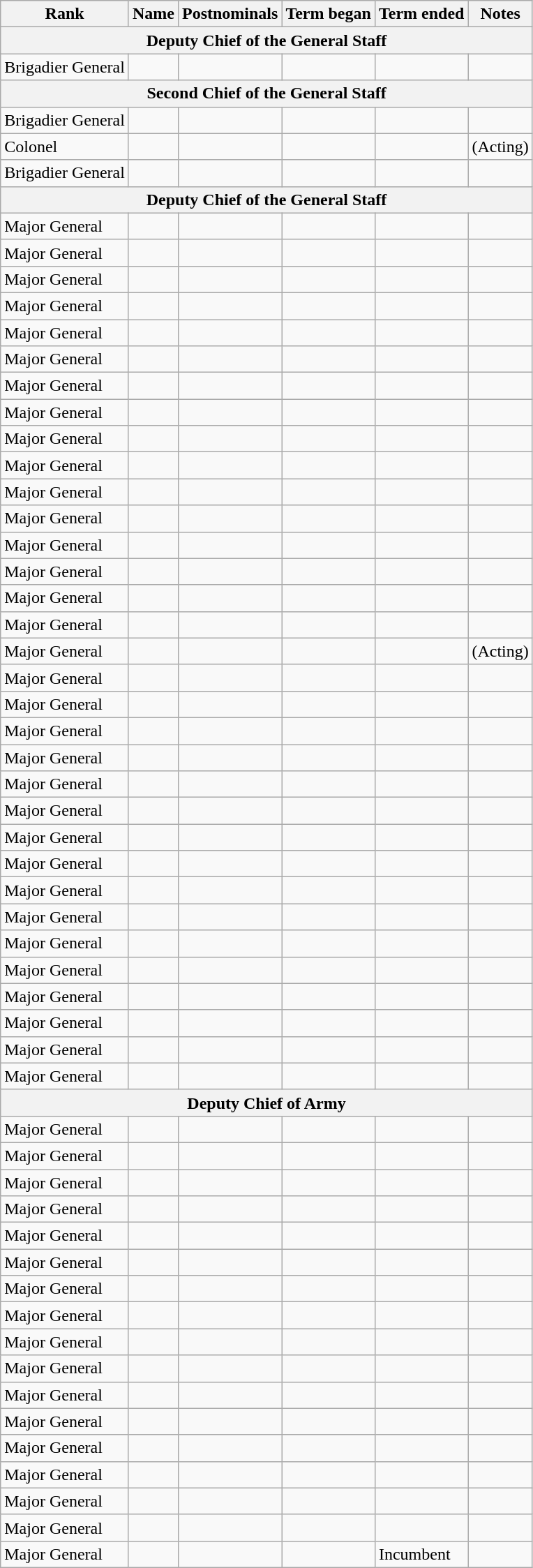<table class="wikitable sortable">
<tr>
<th>Rank</th>
<th>Name</th>
<th>Postnominals</th>
<th>Term began</th>
<th>Term ended</th>
<th class="unsortable">Notes</th>
</tr>
<tr>
<th colspan=6 background=white>Deputy Chief of the General Staff</th>
</tr>
<tr>
<td>Brigadier General</td>
<td></td>
<td></td>
<td></td>
<td></td>
<td></td>
</tr>
<tr>
<th colspan=6 background=white>Second Chief of the General Staff</th>
</tr>
<tr>
<td>Brigadier General</td>
<td></td>
<td></td>
<td></td>
<td></td>
<td></td>
</tr>
<tr>
<td>Colonel</td>
<td></td>
<td></td>
<td></td>
<td></td>
<td>(Acting)</td>
</tr>
<tr>
<td>Brigadier General</td>
<td></td>
<td></td>
<td></td>
<td></td>
<td></td>
</tr>
<tr>
<th colspan=6 background=white>Deputy Chief of the General Staff</th>
</tr>
<tr>
<td>Major General</td>
<td></td>
<td></td>
<td></td>
<td></td>
<td></td>
</tr>
<tr>
<td>Major General</td>
<td></td>
<td></td>
<td></td>
<td></td>
<td></td>
</tr>
<tr>
<td>Major General</td>
<td></td>
<td></td>
<td></td>
<td></td>
<td></td>
</tr>
<tr>
<td>Major General</td>
<td></td>
<td></td>
<td></td>
<td></td>
<td></td>
</tr>
<tr>
<td>Major General</td>
<td></td>
<td></td>
<td></td>
<td></td>
<td></td>
</tr>
<tr>
<td>Major General</td>
<td></td>
<td></td>
<td></td>
<td></td>
<td></td>
</tr>
<tr>
<td>Major General</td>
<td></td>
<td></td>
<td></td>
<td></td>
<td></td>
</tr>
<tr>
<td>Major General</td>
<td></td>
<td></td>
<td></td>
<td></td>
<td></td>
</tr>
<tr>
<td>Major General</td>
<td></td>
<td></td>
<td></td>
<td></td>
<td></td>
</tr>
<tr>
<td>Major General</td>
<td></td>
<td></td>
<td></td>
<td></td>
<td></td>
</tr>
<tr>
<td>Major General</td>
<td></td>
<td></td>
<td></td>
<td></td>
<td></td>
</tr>
<tr>
<td>Major General</td>
<td></td>
<td></td>
<td></td>
<td></td>
<td></td>
</tr>
<tr>
<td>Major General</td>
<td></td>
<td></td>
<td></td>
<td></td>
<td></td>
</tr>
<tr>
<td>Major General</td>
<td></td>
<td></td>
<td></td>
<td></td>
<td></td>
</tr>
<tr>
<td>Major General</td>
<td></td>
<td></td>
<td></td>
<td></td>
<td></td>
</tr>
<tr>
<td>Major General</td>
<td></td>
<td></td>
<td></td>
<td></td>
<td></td>
</tr>
<tr>
<td>Major General</td>
<td></td>
<td></td>
<td></td>
<td></td>
<td>(Acting)</td>
</tr>
<tr>
<td>Major General</td>
<td></td>
<td></td>
<td></td>
<td></td>
<td></td>
</tr>
<tr>
<td>Major General</td>
<td></td>
<td></td>
<td></td>
<td></td>
<td></td>
</tr>
<tr>
<td>Major General</td>
<td></td>
<td></td>
<td></td>
<td></td>
<td></td>
</tr>
<tr>
<td>Major General</td>
<td></td>
<td></td>
<td></td>
<td></td>
<td></td>
</tr>
<tr>
<td>Major General</td>
<td></td>
<td></td>
<td></td>
<td></td>
<td></td>
</tr>
<tr>
<td>Major General</td>
<td></td>
<td></td>
<td></td>
<td></td>
<td></td>
</tr>
<tr>
<td>Major General</td>
<td></td>
<td></td>
<td></td>
<td></td>
<td></td>
</tr>
<tr>
<td>Major General</td>
<td></td>
<td></td>
<td></td>
<td></td>
<td></td>
</tr>
<tr>
<td>Major General</td>
<td></td>
<td></td>
<td></td>
<td></td>
<td></td>
</tr>
<tr>
<td>Major General</td>
<td></td>
<td></td>
<td></td>
<td></td>
<td></td>
</tr>
<tr>
<td>Major General</td>
<td></td>
<td></td>
<td></td>
<td></td>
<td></td>
</tr>
<tr>
<td>Major General</td>
<td></td>
<td></td>
<td></td>
<td></td>
<td></td>
</tr>
<tr>
<td>Major General</td>
<td></td>
<td></td>
<td></td>
<td></td>
<td></td>
</tr>
<tr>
<td>Major General</td>
<td></td>
<td></td>
<td></td>
<td></td>
<td></td>
</tr>
<tr>
<td>Major General</td>
<td></td>
<td></td>
<td></td>
<td></td>
<td></td>
</tr>
<tr>
<td>Major General</td>
<td></td>
<td></td>
<td></td>
<td></td>
<td></td>
</tr>
<tr>
<th colspan=6 background=white>Deputy Chief of Army</th>
</tr>
<tr>
<td>Major General</td>
<td></td>
<td></td>
<td></td>
<td></td>
<td></td>
</tr>
<tr>
<td>Major General</td>
<td></td>
<td></td>
<td></td>
<td></td>
<td></td>
</tr>
<tr>
<td>Major General</td>
<td></td>
<td></td>
<td></td>
<td></td>
<td></td>
</tr>
<tr>
<td>Major General</td>
<td></td>
<td></td>
<td></td>
<td></td>
<td></td>
</tr>
<tr>
<td>Major General</td>
<td></td>
<td></td>
<td></td>
<td></td>
<td></td>
</tr>
<tr>
<td>Major General</td>
<td></td>
<td></td>
<td></td>
<td></td>
<td></td>
</tr>
<tr>
<td>Major General</td>
<td></td>
<td></td>
<td></td>
<td></td>
<td></td>
</tr>
<tr>
<td>Major General</td>
<td></td>
<td></td>
<td></td>
<td></td>
<td></td>
</tr>
<tr>
<td>Major General</td>
<td></td>
<td></td>
<td></td>
<td></td>
<td></td>
</tr>
<tr>
<td>Major General</td>
<td></td>
<td></td>
<td></td>
<td></td>
<td></td>
</tr>
<tr>
<td>Major General</td>
<td></td>
<td></td>
<td></td>
<td></td>
<td></td>
</tr>
<tr>
<td>Major General</td>
<td></td>
<td></td>
<td></td>
<td></td>
<td></td>
</tr>
<tr>
<td>Major General</td>
<td></td>
<td></td>
<td></td>
<td></td>
<td></td>
</tr>
<tr>
<td>Major General</td>
<td></td>
<td></td>
<td></td>
<td></td>
<td></td>
</tr>
<tr>
<td>Major General</td>
<td></td>
<td></td>
<td></td>
<td></td>
<td></td>
</tr>
<tr>
<td>Major General</td>
<td></td>
<td></td>
<td></td>
<td></td>
<td></td>
</tr>
<tr>
<td>Major General</td>
<td></td>
<td></td>
<td></td>
<td>Incumbent</td>
<td></td>
</tr>
</table>
